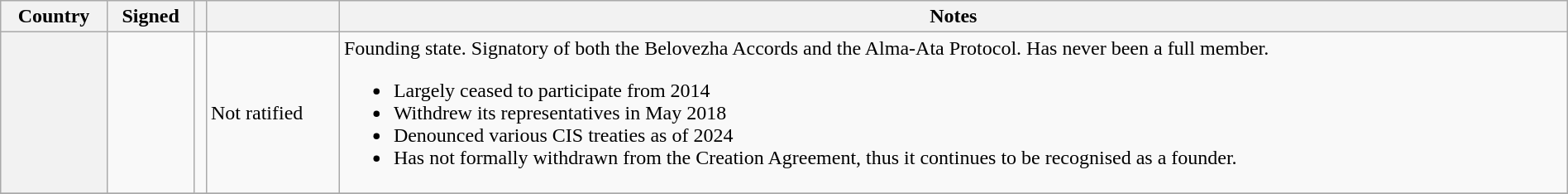<table class="wikitable sortable plainrowheaders"; width=100%>
<tr>
<th scope="col">Country</th>
<th scope="col">Signed</th>
<th scope="col"></th>
<th scope="col"></th>
<th scope="col">Notes</th>
</tr>
<tr>
<th scope="row"></th>
<td></td>
<td></td>
<td>Not ratified</td>
<td>Founding state. Signatory of both the Belovezha Accords and the Alma-Ata Protocol.  Has never been a full member.<br><ul><li>Largely ceased to participate from 2014</li><li>Withdrew its representatives in May 2018</li><li>Denounced various CIS treaties as of 2024</li><li>Has not formally withdrawn from the Creation Agreement, thus it continues to be recognised as a founder.</li></ul></td>
</tr>
<tr>
</tr>
</table>
